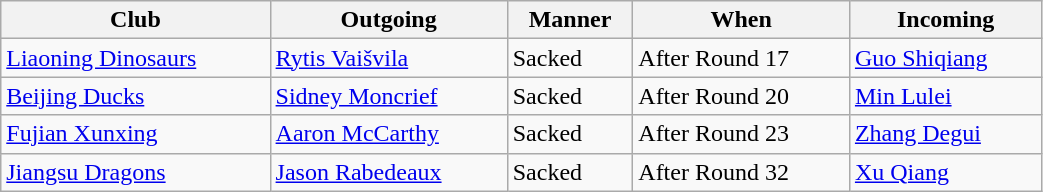<table class=wikitable width=55%>
<tr>
<th>Club</th>
<th>Outgoing</th>
<th>Manner</th>
<th>When</th>
<th>Incoming</th>
</tr>
<tr>
<td><a href='#'>Liaoning Dinosaurs</a></td>
<td> <a href='#'>Rytis Vaišvila</a></td>
<td>Sacked</td>
<td>After Round 17</td>
<td> <a href='#'>Guo Shiqiang</a></td>
</tr>
<tr>
<td><a href='#'>Beijing Ducks</a></td>
<td> <a href='#'>Sidney Moncrief</a></td>
<td>Sacked</td>
<td>After Round 20</td>
<td> <a href='#'>Min Lulei</a></td>
</tr>
<tr>
<td><a href='#'>Fujian Xunxing</a></td>
<td> <a href='#'>Aaron McCarthy</a></td>
<td>Sacked</td>
<td>After Round 23</td>
<td> <a href='#'>Zhang Degui</a></td>
</tr>
<tr>
<td><a href='#'>Jiangsu Dragons</a></td>
<td> <a href='#'>Jason Rabedeaux</a></td>
<td>Sacked</td>
<td>After Round 32</td>
<td> <a href='#'>Xu Qiang</a></td>
</tr>
</table>
